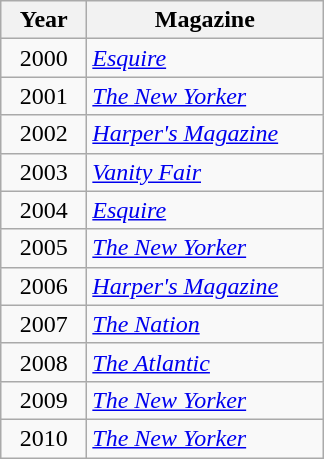<table class="sortable wikitable plainrowheaders">
<tr>
<th scope="col" style="width:50px;">Year</th>
<th scope="col" style="width:150px;">Magazine</th>
</tr>
<tr>
<td align="center">2000</td>
<td><em><a href='#'>Esquire</a></em></td>
</tr>
<tr>
<td align="center">2001</td>
<td><em><a href='#'>The New Yorker</a></em></td>
</tr>
<tr>
<td align="center">2002</td>
<td><em><a href='#'>Harper's Magazine</a></em></td>
</tr>
<tr>
<td align="center">2003</td>
<td><em><a href='#'>Vanity Fair</a></em></td>
</tr>
<tr>
<td align="center">2004</td>
<td><em><a href='#'>Esquire</a></em></td>
</tr>
<tr>
<td align="center">2005</td>
<td><em><a href='#'>The New Yorker</a></em></td>
</tr>
<tr>
<td align="center">2006</td>
<td><em><a href='#'>Harper's Magazine</a></em></td>
</tr>
<tr>
<td align="center">2007</td>
<td><em><a href='#'>The Nation</a></em></td>
</tr>
<tr>
<td align="center">2008</td>
<td><em><a href='#'>The Atlantic</a></em></td>
</tr>
<tr>
<td align="center">2009</td>
<td><em><a href='#'>The New Yorker</a></em></td>
</tr>
<tr>
<td align="center">2010</td>
<td><em><a href='#'>The New Yorker</a></em></td>
</tr>
</table>
